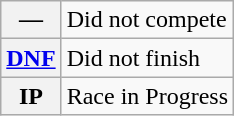<table class="wikitable">
<tr>
<th scope="row">—</th>
<td>Did not compete</td>
</tr>
<tr>
<th scope="row"><a href='#'>DNF</a></th>
<td>Did not finish</td>
</tr>
<tr>
<th scope="row">IP</th>
<td>Race in Progress</td>
</tr>
</table>
